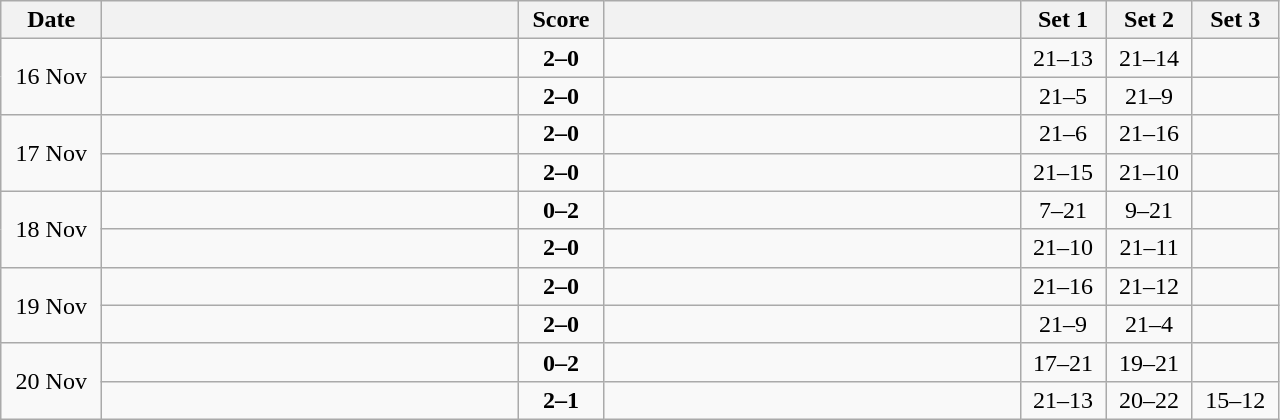<table class="wikitable" style="text-align: center;">
<tr>
<th width="60">Date</th>
<th align="right" width="270"></th>
<th width="50">Score</th>
<th align="left" width="270"></th>
<th width="50">Set 1</th>
<th width="50">Set 2</th>
<th width="50">Set 3</th>
</tr>
<tr>
<td rowspan=2>16 Nov</td>
<td align=left><strong></strong></td>
<td align=center><strong>2–0</strong></td>
<td align=left></td>
<td>21–13</td>
<td>21–14</td>
<td></td>
</tr>
<tr>
<td align=left><strong></strong></td>
<td align=center><strong>2–0</strong></td>
<td align=left></td>
<td>21–5</td>
<td>21–9</td>
<td></td>
</tr>
<tr>
<td rowspan=2>17 Nov</td>
<td align=left><strong></strong></td>
<td align=center><strong>2–0</strong></td>
<td align=left></td>
<td>21–6</td>
<td>21–16</td>
<td></td>
</tr>
<tr>
<td align=left><strong></strong></td>
<td align=center><strong>2–0</strong></td>
<td align=left></td>
<td>21–15</td>
<td>21–10</td>
<td></td>
</tr>
<tr>
<td rowspan=2>18 Nov</td>
<td align=left></td>
<td align=center><strong>0–2</strong></td>
<td align=left><strong></strong></td>
<td>7–21</td>
<td>9–21</td>
<td></td>
</tr>
<tr>
<td align=left><strong></strong></td>
<td align=center><strong>2–0</strong></td>
<td align=left></td>
<td>21–10</td>
<td>21–11</td>
<td></td>
</tr>
<tr>
<td rowspan=2>19 Nov</td>
<td align=left><strong></strong></td>
<td align=center><strong>2–0</strong></td>
<td align=left></td>
<td>21–16</td>
<td>21–12</td>
<td></td>
</tr>
<tr>
<td align=left><strong></strong></td>
<td align=center><strong>2–0</strong></td>
<td align=left></td>
<td>21–9</td>
<td>21–4</td>
<td></td>
</tr>
<tr>
<td rowspan=2>20 Nov</td>
<td align=left></td>
<td align=center><strong>0–2</strong></td>
<td align=left><strong></strong></td>
<td>17–21</td>
<td>19–21</td>
<td></td>
</tr>
<tr>
<td align=left><strong></strong></td>
<td align=center><strong>2–1</strong></td>
<td align=left></td>
<td>21–13</td>
<td>20–22</td>
<td>15–12</td>
</tr>
</table>
